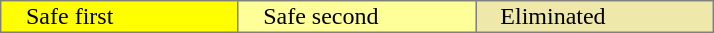<table border="2" style="margin: 1em auto; border:1px solid gray; border-collapse:collapse;">
<tr>
<td style="background:#FFFF00; padding-left: 1em;" width="20%">Safe first</td>
<td style="background:#FFFF99; padding-left: 1em;" width="20%">Safe second</td>
<td bgcolor="palegoldenrod" style="padding-left: 1em;" width="20%">Eliminated</td>
</tr>
</table>
